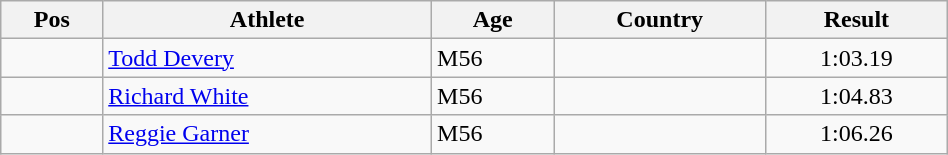<table class="wikitable"  style="text-align:center; width:50%;">
<tr>
<th>Pos</th>
<th>Athlete</th>
<th>Age</th>
<th>Country</th>
<th>Result</th>
</tr>
<tr>
<td align=center></td>
<td align=left><a href='#'>Todd Devery</a></td>
<td align=left>M56</td>
<td align=left></td>
<td>1:03.19</td>
</tr>
<tr>
<td align=center></td>
<td align=left><a href='#'>Richard White</a></td>
<td align=left>M56</td>
<td align=left></td>
<td>1:04.83</td>
</tr>
<tr>
<td align=center></td>
<td align=left><a href='#'>Reggie Garner</a></td>
<td align=left>M56</td>
<td align=left></td>
<td>1:06.26</td>
</tr>
</table>
